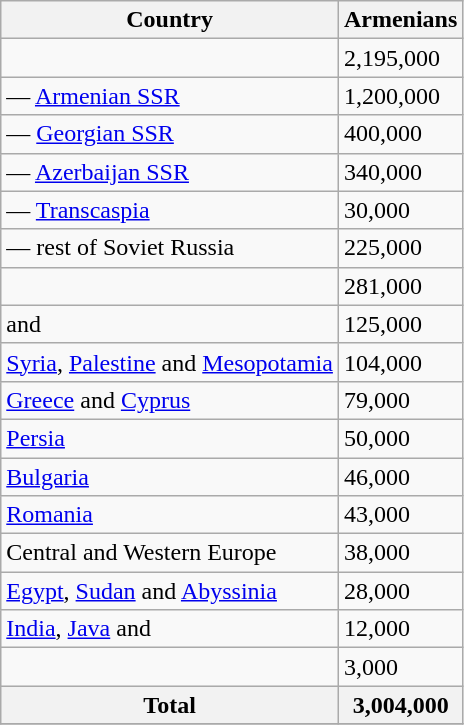<table class="wikitable">
<tr>
<th>Country</th>
<th>Armenians</th>
</tr>
<tr>
<td></td>
<td>2,195,000</td>
</tr>
<tr>
<td>— <a href='#'>Armenian SSR</a></td>
<td>1,200,000</td>
</tr>
<tr>
<td>— <a href='#'>Georgian SSR</a></td>
<td>400,000</td>
</tr>
<tr>
<td>— <a href='#'>Azerbaijan SSR</a></td>
<td>340,000</td>
</tr>
<tr>
<td>— <a href='#'>Transcaspia</a></td>
<td>30,000</td>
</tr>
<tr>
<td>— rest of Soviet Russia</td>
<td>225,000</td>
</tr>
<tr>
<td></td>
<td>281,000</td>
</tr>
<tr>
<td> and </td>
<td>125,000</td>
</tr>
<tr>
<td><a href='#'>Syria</a>, <a href='#'>Palestine</a> and <a href='#'>Mesopotamia</a></td>
<td>104,000</td>
</tr>
<tr>
<td> <a href='#'>Greece</a> and <a href='#'>Cyprus</a></td>
<td>79,000</td>
</tr>
<tr>
<td> <a href='#'>Persia</a></td>
<td>50,000</td>
</tr>
<tr>
<td> <a href='#'>Bulgaria</a></td>
<td>46,000</td>
</tr>
<tr>
<td> <a href='#'>Romania</a></td>
<td>43,000</td>
</tr>
<tr>
<td>Central and Western Europe</td>
<td>38,000</td>
</tr>
<tr>
<td> <a href='#'>Egypt</a>,  <a href='#'>Sudan</a> and  <a href='#'>Abyssinia</a></td>
<td>28,000</td>
</tr>
<tr>
<td> <a href='#'>India</a>,  <a href='#'>Java</a> and </td>
<td>12,000</td>
</tr>
<tr>
<td></td>
<td>3,000</td>
</tr>
<tr>
<th>Total</th>
<th>3,004,000</th>
</tr>
<tr>
</tr>
</table>
